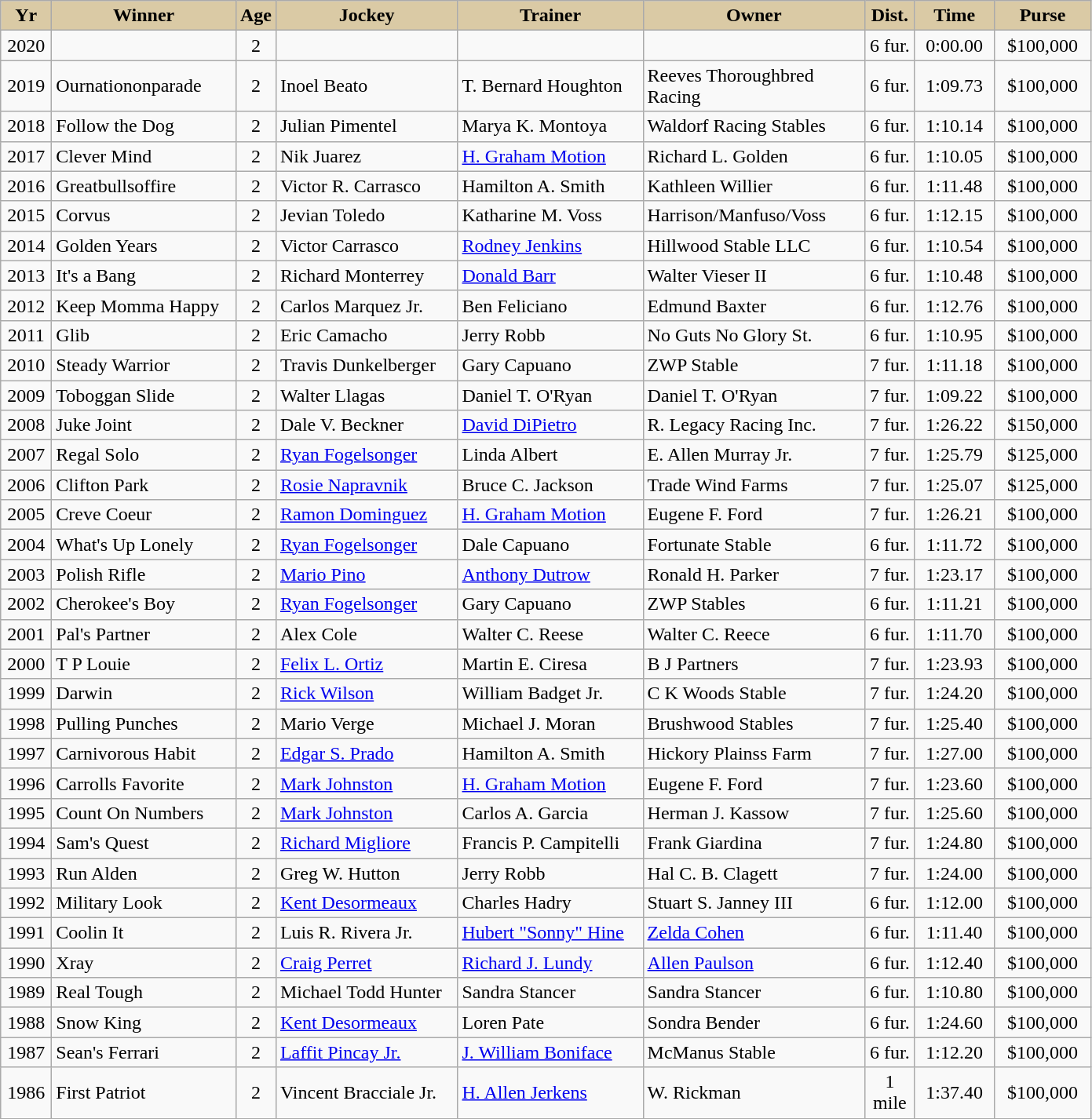<table class="wikitable sortable">
<tr>
<th style="background-color:#DACAA5; width:36px">Yr<br></th>
<th style="background-color:#DACAA5; width:149px">Winner<br></th>
<th style="background-color:#DACAA5; width:20px">Age<br></th>
<th style="background-color:#DACAA5; width:147px">Jockey<br></th>
<th style="background-color:#DACAA5; width:150px">Trainer<br></th>
<th style="background-color:#DACAA5; width:181px">Owner<br></th>
<th style="background-color:#DACAA5; width:35px">Dist.<br></th>
<th style="background-color:#DACAA5; width:60px">Time<br></th>
<th style="background-color:#DACAA5; width:75px">Purse</th>
</tr>
<tr>
<td align=center>2020</td>
<td></td>
<td align=center>2</td>
<td></td>
<td></td>
<td></td>
<td align=center>6 fur.</td>
<td align=center>0:00.00</td>
<td align=center>$100,000</td>
</tr>
<tr>
<td align=center>2019</td>
<td>Ournationonparade</td>
<td align=center>2</td>
<td>Inoel Beato</td>
<td>T. Bernard Houghton</td>
<td>Reeves Thoroughbred Racing</td>
<td align=center>6 fur.</td>
<td align=center>1:09.73</td>
<td align=center>$100,000</td>
</tr>
<tr>
<td align=center>2018</td>
<td>Follow the Dog</td>
<td align=center>2</td>
<td>Julian Pimentel</td>
<td>Marya K. Montoya</td>
<td>Waldorf Racing Stables</td>
<td align=center>6 fur.</td>
<td align=center>1:10.14</td>
<td align=center>$100,000</td>
</tr>
<tr>
<td align=center>2017</td>
<td>Clever Mind</td>
<td align=center>2</td>
<td>Nik Juarez</td>
<td><a href='#'>H. Graham Motion</a></td>
<td>Richard L. Golden</td>
<td align=center>6 fur.</td>
<td align=center>1:10.05</td>
<td align=center>$100,000</td>
</tr>
<tr>
<td align=center>2016</td>
<td>Greatbullsoffire</td>
<td align=center>2</td>
<td>Victor R. Carrasco</td>
<td>Hamilton A. Smith</td>
<td>Kathleen Willier</td>
<td align=center>6 fur.</td>
<td align=center>1:11.48</td>
<td align=center>$100,000</td>
</tr>
<tr>
<td align=center>2015</td>
<td>Corvus</td>
<td align=center>2</td>
<td>Jevian Toledo</td>
<td>Katharine M. Voss</td>
<td>Harrison/Manfuso/Voss</td>
<td align=center>6 fur.</td>
<td align=center>1:12.15</td>
<td align=center>$100,000</td>
</tr>
<tr>
<td align=center>2014</td>
<td>Golden Years</td>
<td align=center>2</td>
<td>Victor Carrasco</td>
<td><a href='#'>Rodney Jenkins</a></td>
<td>Hillwood Stable LLC</td>
<td align=center>6 fur.</td>
<td align=center>1:10.54</td>
<td align=center>$100,000</td>
</tr>
<tr>
<td align=center>2013</td>
<td>It's a Bang</td>
<td align=center>2</td>
<td>Richard Monterrey</td>
<td><a href='#'>Donald Barr</a></td>
<td>Walter Vieser II</td>
<td align=center>6 fur.</td>
<td align=center>1:10.48</td>
<td align=center>$100,000</td>
</tr>
<tr>
<td align=center>2012</td>
<td>Keep Momma Happy</td>
<td align=center>2</td>
<td>Carlos Marquez Jr.</td>
<td>Ben Feliciano</td>
<td>Edmund Baxter</td>
<td align=center>6 fur.</td>
<td align=center>1:12.76</td>
<td align=center>$100,000</td>
</tr>
<tr>
<td align=center>2011</td>
<td>Glib</td>
<td align=center>2</td>
<td>Eric Camacho</td>
<td>Jerry Robb</td>
<td>No Guts No Glory St.</td>
<td align=center>6 fur.</td>
<td align=center>1:10.95</td>
<td align=center>$100,000</td>
</tr>
<tr>
<td align=center>2010</td>
<td>Steady Warrior</td>
<td align=center>2</td>
<td>Travis Dunkelberger</td>
<td>Gary Capuano</td>
<td>ZWP Stable</td>
<td align=center>7 fur.</td>
<td align=center>1:11.18</td>
<td align=center>$100,000</td>
</tr>
<tr>
<td align=center>2009</td>
<td>Toboggan Slide</td>
<td align=center>2</td>
<td>Walter Llagas</td>
<td>Daniel T. O'Ryan</td>
<td>Daniel T. O'Ryan</td>
<td align=center>7 fur.</td>
<td align=center>1:09.22</td>
<td align=center>$100,000</td>
</tr>
<tr>
<td align=center>2008</td>
<td>Juke Joint</td>
<td align=center>2</td>
<td>Dale V. Beckner</td>
<td><a href='#'>David DiPietro</a></td>
<td>R. Legacy Racing Inc.</td>
<td align=center>7 fur.</td>
<td align=center>1:26.22</td>
<td align=center>$150,000</td>
</tr>
<tr>
<td align=center>2007</td>
<td>Regal Solo</td>
<td align=center>2</td>
<td><a href='#'>Ryan Fogelsonger</a></td>
<td>Linda Albert</td>
<td>E. Allen Murray Jr.</td>
<td align=center>7 fur.</td>
<td align=center>1:25.79</td>
<td align=center>$125,000</td>
</tr>
<tr>
<td align=center>2006</td>
<td>Clifton Park</td>
<td align=center>2</td>
<td><a href='#'>Rosie Napravnik</a></td>
<td>Bruce C. Jackson</td>
<td>Trade Wind Farms</td>
<td align=center>7 fur.</td>
<td align=center>1:25.07</td>
<td align=center>$125,000</td>
</tr>
<tr>
<td align=center>2005</td>
<td>Creve Coeur</td>
<td align=center>2</td>
<td><a href='#'>Ramon Dominguez</a></td>
<td><a href='#'>H. Graham Motion</a></td>
<td>Eugene F. Ford</td>
<td align=center>7 fur.</td>
<td align=center>1:26.21</td>
<td align=center>$100,000</td>
</tr>
<tr>
<td align=center>2004</td>
<td>What's Up Lonely</td>
<td align=center>2</td>
<td><a href='#'>Ryan Fogelsonger</a></td>
<td>Dale Capuano</td>
<td>Fortunate Stable</td>
<td align=center>6 fur.</td>
<td align=center>1:11.72</td>
<td align=center>$100,000</td>
</tr>
<tr>
<td align=center>2003</td>
<td>Polish Rifle</td>
<td align=center>2</td>
<td><a href='#'>Mario Pino</a></td>
<td><a href='#'>Anthony Dutrow</a></td>
<td>Ronald H. Parker</td>
<td align=center>7 fur.</td>
<td align=center>1:23.17</td>
<td align=center>$100,000</td>
</tr>
<tr>
<td align=center>2002</td>
<td>Cherokee's Boy</td>
<td align=center>2</td>
<td><a href='#'>Ryan Fogelsonger</a></td>
<td>Gary Capuano</td>
<td>ZWP Stables</td>
<td align=center>6 fur.</td>
<td align=center>1:11.21</td>
<td align=center>$100,000</td>
</tr>
<tr>
<td align=center>2001</td>
<td>Pal's Partner</td>
<td align=center>2</td>
<td>Alex Cole</td>
<td>Walter C. Reese</td>
<td>Walter C. Reece</td>
<td align=center>6 fur.</td>
<td align=center>1:11.70</td>
<td align=center>$100,000</td>
</tr>
<tr>
<td align=center>2000</td>
<td>T P Louie</td>
<td align=center>2</td>
<td><a href='#'>Felix L. Ortiz</a></td>
<td>Martin E. Ciresa</td>
<td>B J Partners</td>
<td align=center>7 fur.</td>
<td align=center>1:23.93</td>
<td align=center>$100,000</td>
</tr>
<tr>
<td align=center>1999</td>
<td>Darwin</td>
<td align=center>2</td>
<td><a href='#'>Rick Wilson</a></td>
<td>William Badget Jr.</td>
<td>C K Woods Stable</td>
<td align=center>7 fur.</td>
<td align=center>1:24.20</td>
<td align=center>$100,000</td>
</tr>
<tr>
<td align=center>1998</td>
<td>Pulling Punches</td>
<td align=center>2</td>
<td>Mario Verge</td>
<td>Michael J. Moran</td>
<td>Brushwood Stables</td>
<td align=center>7 fur.</td>
<td align=center>1:25.40</td>
<td align=center>$100,000</td>
</tr>
<tr>
<td align=center>1997</td>
<td>Carnivorous Habit</td>
<td align=center>2</td>
<td><a href='#'>Edgar S. Prado</a></td>
<td>Hamilton A. Smith</td>
<td>Hickory Plainss Farm</td>
<td align=center>7 fur.</td>
<td align=center>1:27.00</td>
<td align=center>$100,000</td>
</tr>
<tr>
<td align=center>1996</td>
<td>Carrolls Favorite</td>
<td align=center>2</td>
<td><a href='#'>Mark Johnston</a></td>
<td><a href='#'>H. Graham Motion</a></td>
<td>Eugene F. Ford</td>
<td align=center>7 fur.</td>
<td align=center>1:23.60</td>
<td align=center>$100,000</td>
</tr>
<tr>
<td align=center>1995</td>
<td>Count On Numbers</td>
<td align=center>2</td>
<td><a href='#'>Mark Johnston</a></td>
<td>Carlos A. Garcia</td>
<td>Herman J. Kassow</td>
<td align=center>7 fur.</td>
<td align=center>1:25.60</td>
<td align=center>$100,000</td>
</tr>
<tr>
<td align=center>1994</td>
<td>Sam's Quest</td>
<td align=center>2</td>
<td><a href='#'>Richard Migliore</a></td>
<td>Francis P. Campitelli</td>
<td>Frank Giardina</td>
<td align=center>7 fur.</td>
<td align=center>1:24.80</td>
<td align=center>$100,000</td>
</tr>
<tr>
<td align=center>1993</td>
<td>Run Alden</td>
<td align=center>2</td>
<td>Greg W. Hutton</td>
<td>Jerry Robb</td>
<td>Hal C. B. Clagett</td>
<td align=center>7 fur.</td>
<td align=center>1:24.00</td>
<td align=center>$100,000</td>
</tr>
<tr>
<td align=center>1992</td>
<td>Military Look</td>
<td align=center>2</td>
<td><a href='#'>Kent Desormeaux</a></td>
<td>Charles Hadry</td>
<td>Stuart S. Janney III</td>
<td align=center>6 fur.</td>
<td align=center>1:12.00</td>
<td align=center>$100,000</td>
</tr>
<tr>
<td align=center>1991</td>
<td>Coolin It</td>
<td align=center>2</td>
<td>Luis R. Rivera Jr.</td>
<td><a href='#'>Hubert "Sonny" Hine</a></td>
<td><a href='#'>Zelda Cohen</a></td>
<td align=center>6 fur.</td>
<td align=center>1:11.40</td>
<td align=center>$100,000</td>
</tr>
<tr>
<td align=center>1990</td>
<td>Xray</td>
<td align=center>2</td>
<td><a href='#'>Craig Perret</a></td>
<td><a href='#'>Richard J. Lundy</a></td>
<td><a href='#'>Allen Paulson</a></td>
<td align=center>6 fur.</td>
<td align=center>1:12.40</td>
<td align=center>$100,000</td>
</tr>
<tr>
<td align=center>1989</td>
<td>Real Tough</td>
<td align=center>2</td>
<td>Michael Todd Hunter</td>
<td>Sandra Stancer</td>
<td>Sandra Stancer</td>
<td align=center>6 fur.</td>
<td align=center>1:10.80</td>
<td align=center>$100,000</td>
</tr>
<tr>
<td align=center>1988</td>
<td>Snow King</td>
<td align=center>2</td>
<td><a href='#'>Kent Desormeaux</a></td>
<td>Loren Pate</td>
<td>Sondra Bender</td>
<td align=center>6 fur.</td>
<td align=center>1:24.60</td>
<td align=center>$100,000</td>
</tr>
<tr>
<td align=center>1987</td>
<td>Sean's Ferrari</td>
<td align=center>2</td>
<td><a href='#'>Laffit Pincay Jr.</a></td>
<td><a href='#'>J. William Boniface</a></td>
<td>McManus Stable</td>
<td align=center>6 fur.</td>
<td align=center>1:12.20</td>
<td align=center>$100,000</td>
</tr>
<tr>
<td align=center>1986</td>
<td>First Patriot</td>
<td align=center>2</td>
<td>Vincent Bracciale Jr.</td>
<td><a href='#'>H. Allen Jerkens</a></td>
<td>W. Rickman</td>
<td align=center>1 mile</td>
<td align=center>1:37.40</td>
<td align=center>$100,000</td>
</tr>
<tr>
</tr>
</table>
